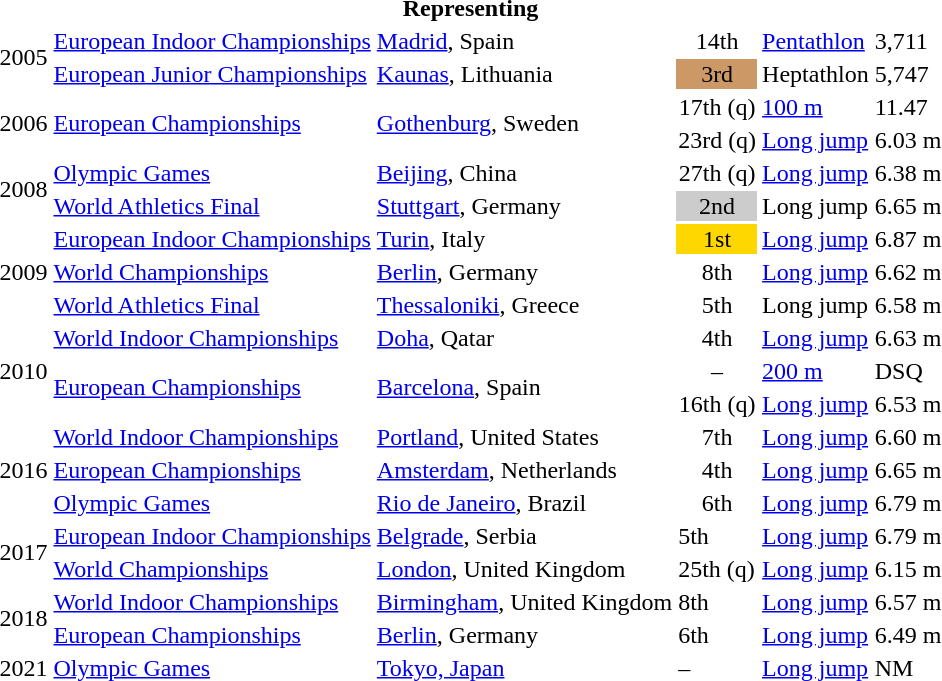<table>
<tr>
<th colspan="6">Representing </th>
</tr>
<tr>
<td rowspan=2>2005</td>
<td><a href='#'>European Indoor Championships</a></td>
<td><a href='#'>Madrid</a>, Spain</td>
<td align="center">14th</td>
<td><a href='#'>Pentathlon</a></td>
<td>3,711</td>
</tr>
<tr>
<td><a href='#'>European Junior Championships</a></td>
<td><a href='#'>Kaunas</a>, Lithuania</td>
<td bgcolor="cc9966" align="center">3rd</td>
<td>Heptathlon</td>
<td>5,747</td>
</tr>
<tr>
<td rowspan=2>2006</td>
<td rowspan=2><a href='#'>European Championships</a></td>
<td rowspan=2><a href='#'>Gothenburg</a>, Sweden</td>
<td align="center">17th (q)</td>
<td><a href='#'>100 m</a></td>
<td>11.47</td>
</tr>
<tr>
<td align="center">23rd (q)</td>
<td><a href='#'>Long jump</a></td>
<td>6.03 m</td>
</tr>
<tr>
<td rowspan=2>2008</td>
<td><a href='#'>Olympic Games</a></td>
<td><a href='#'>Beijing</a>, China</td>
<td align="center">27th (q)</td>
<td><a href='#'>Long jump</a></td>
<td>6.38 m</td>
</tr>
<tr>
<td><a href='#'>World Athletics Final</a></td>
<td><a href='#'>Stuttgart</a>, Germany</td>
<td bgcolor=cccccc align="center">2nd</td>
<td>Long jump</td>
<td>6.65 m</td>
</tr>
<tr>
<td rowspan=3>2009</td>
<td><a href='#'>European Indoor Championships</a></td>
<td><a href='#'>Turin</a>, Italy</td>
<td bgcolor="Gold" align="center">1st</td>
<td><a href='#'>Long jump</a></td>
<td align="center">6.87 m</td>
</tr>
<tr>
<td><a href='#'>World Championships</a></td>
<td><a href='#'>Berlin</a>, Germany</td>
<td align="center">8th</td>
<td><a href='#'>Long jump</a></td>
<td align="center">6.62 m</td>
</tr>
<tr>
<td><a href='#'>World Athletics Final</a></td>
<td><a href='#'>Thessaloniki</a>, Greece</td>
<td align="center">5th</td>
<td>Long jump</td>
<td>6.58 m</td>
</tr>
<tr>
<td rowspan=3>2010</td>
<td><a href='#'>World Indoor Championships</a></td>
<td><a href='#'>Doha</a>, Qatar</td>
<td align="center">4th</td>
<td><a href='#'>Long jump</a></td>
<td>6.63 m</td>
</tr>
<tr>
<td rowspan=2><a href='#'>European Championships</a></td>
<td rowspan=2><a href='#'>Barcelona</a>, Spain</td>
<td align="center">–</td>
<td><a href='#'>200 m</a></td>
<td>DSQ</td>
</tr>
<tr>
<td align="center">16th (q)</td>
<td><a href='#'>Long jump</a></td>
<td>6.53 m</td>
</tr>
<tr>
<td rowspan=3>2016</td>
<td><a href='#'>World Indoor Championships</a></td>
<td><a href='#'>Portland</a>, United States</td>
<td align="center">7th</td>
<td><a href='#'>Long jump</a></td>
<td>6.60 m</td>
</tr>
<tr>
<td><a href='#'>European Championships</a></td>
<td><a href='#'>Amsterdam</a>, Netherlands</td>
<td align="center">4th</td>
<td><a href='#'>Long jump</a></td>
<td>6.65 m</td>
</tr>
<tr>
<td><a href='#'>Olympic Games</a></td>
<td><a href='#'>Rio de Janeiro</a>, Brazil</td>
<td align="center">6th</td>
<td><a href='#'>Long jump</a></td>
<td>6.79 m</td>
</tr>
<tr>
<td rowspan=2>2017</td>
<td><a href='#'>European Indoor Championships</a></td>
<td><a href='#'>Belgrade</a>, Serbia</td>
<td>5th</td>
<td><a href='#'>Long jump</a></td>
<td>6.79 m</td>
</tr>
<tr>
<td><a href='#'>World Championships</a></td>
<td><a href='#'>London</a>, United Kingdom</td>
<td>25th (q)</td>
<td><a href='#'>Long jump</a></td>
<td>6.15 m</td>
</tr>
<tr>
<td rowspan=2>2018</td>
<td><a href='#'>World Indoor Championships</a></td>
<td><a href='#'>Birmingham</a>, United Kingdom</td>
<td>8th</td>
<td><a href='#'>Long jump</a></td>
<td>6.57 m</td>
</tr>
<tr>
<td><a href='#'>European Championships</a></td>
<td><a href='#'>Berlin</a>, Germany</td>
<td>6th</td>
<td><a href='#'>Long jump</a></td>
<td>6.49 m</td>
</tr>
<tr>
<td>2021</td>
<td><a href='#'>Olympic Games</a></td>
<td><a href='#'>Tokyo, Japan</a></td>
<td>–</td>
<td><a href='#'>Long jump</a></td>
<td>NM</td>
</tr>
</table>
